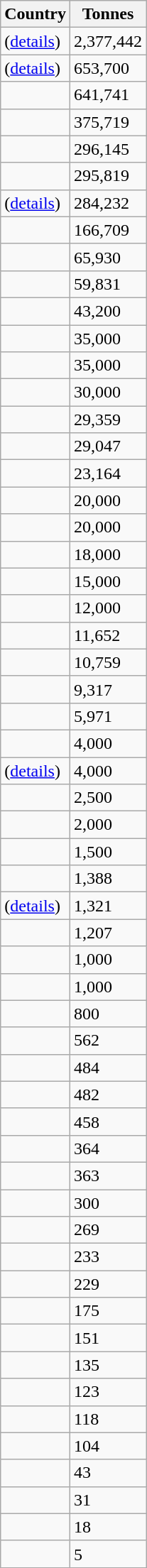<table class="wikitable sortable sticky-header-multi static-row-numbers">
<tr>
<th>Country</th>
<th>Tonnes</th>
</tr>
<tr>
<td> (<a href='#'>details</a>)</td>
<td>2,377,442</td>
</tr>
<tr>
<td> (<a href='#'>details</a>)</td>
<td>653,700</td>
</tr>
<tr>
<td></td>
<td>641,741</td>
</tr>
<tr>
<td></td>
<td>375,719</td>
</tr>
<tr>
<td></td>
<td>296,145</td>
</tr>
<tr>
<td></td>
<td>295,819</td>
</tr>
<tr>
<td> (<a href='#'>details</a>)</td>
<td>284,232</td>
</tr>
<tr>
<td></td>
<td>166,709</td>
</tr>
<tr>
<td></td>
<td>65,930</td>
</tr>
<tr>
<td></td>
<td>59,831</td>
</tr>
<tr>
<td></td>
<td>43,200</td>
</tr>
<tr>
<td></td>
<td>35,000</td>
</tr>
<tr>
<td></td>
<td>35,000</td>
</tr>
<tr>
<td></td>
<td>30,000</td>
</tr>
<tr>
<td></td>
<td>29,359</td>
</tr>
<tr>
<td></td>
<td>29,047</td>
</tr>
<tr>
<td></td>
<td>23,164</td>
</tr>
<tr>
<td></td>
<td>20,000</td>
</tr>
<tr>
<td></td>
<td>20,000</td>
</tr>
<tr>
<td></td>
<td>18,000</td>
</tr>
<tr>
<td></td>
<td>15,000</td>
</tr>
<tr>
<td></td>
<td>12,000</td>
</tr>
<tr>
<td></td>
<td>11,652</td>
</tr>
<tr>
<td></td>
<td>10,759</td>
</tr>
<tr>
<td></td>
<td>9,317</td>
</tr>
<tr>
<td></td>
<td>5,971</td>
</tr>
<tr>
<td></td>
<td>4,000</td>
</tr>
<tr>
<td> (<a href='#'>details</a>)</td>
<td>4,000</td>
</tr>
<tr>
<td></td>
<td>2,500</td>
</tr>
<tr>
<td></td>
<td>2,000</td>
</tr>
<tr>
<td></td>
<td>1,500</td>
</tr>
<tr>
<td></td>
<td>1,388</td>
</tr>
<tr>
<td> (<a href='#'>details</a>)</td>
<td>1,321</td>
</tr>
<tr>
<td></td>
<td>1,207</td>
</tr>
<tr>
<td></td>
<td>1,000</td>
</tr>
<tr>
<td></td>
<td>1,000</td>
</tr>
<tr>
<td></td>
<td>800</td>
</tr>
<tr>
<td></td>
<td>562</td>
</tr>
<tr>
<td></td>
<td>484</td>
</tr>
<tr>
<td></td>
<td>482</td>
</tr>
<tr>
<td></td>
<td>458</td>
</tr>
<tr>
<td></td>
<td>364</td>
</tr>
<tr>
<td></td>
<td>363</td>
</tr>
<tr>
<td></td>
<td>300</td>
</tr>
<tr>
<td></td>
<td>269</td>
</tr>
<tr>
<td></td>
<td>233</td>
</tr>
<tr>
<td></td>
<td>229</td>
</tr>
<tr>
<td></td>
<td>175</td>
</tr>
<tr>
<td></td>
<td>151</td>
</tr>
<tr>
<td></td>
<td>135</td>
</tr>
<tr>
<td></td>
<td>123</td>
</tr>
<tr>
<td></td>
<td>118</td>
</tr>
<tr>
<td></td>
<td>104</td>
</tr>
<tr>
<td></td>
<td>43</td>
</tr>
<tr>
<td></td>
<td>31</td>
</tr>
<tr>
<td></td>
<td>18</td>
</tr>
<tr>
<td></td>
<td>5</td>
</tr>
</table>
